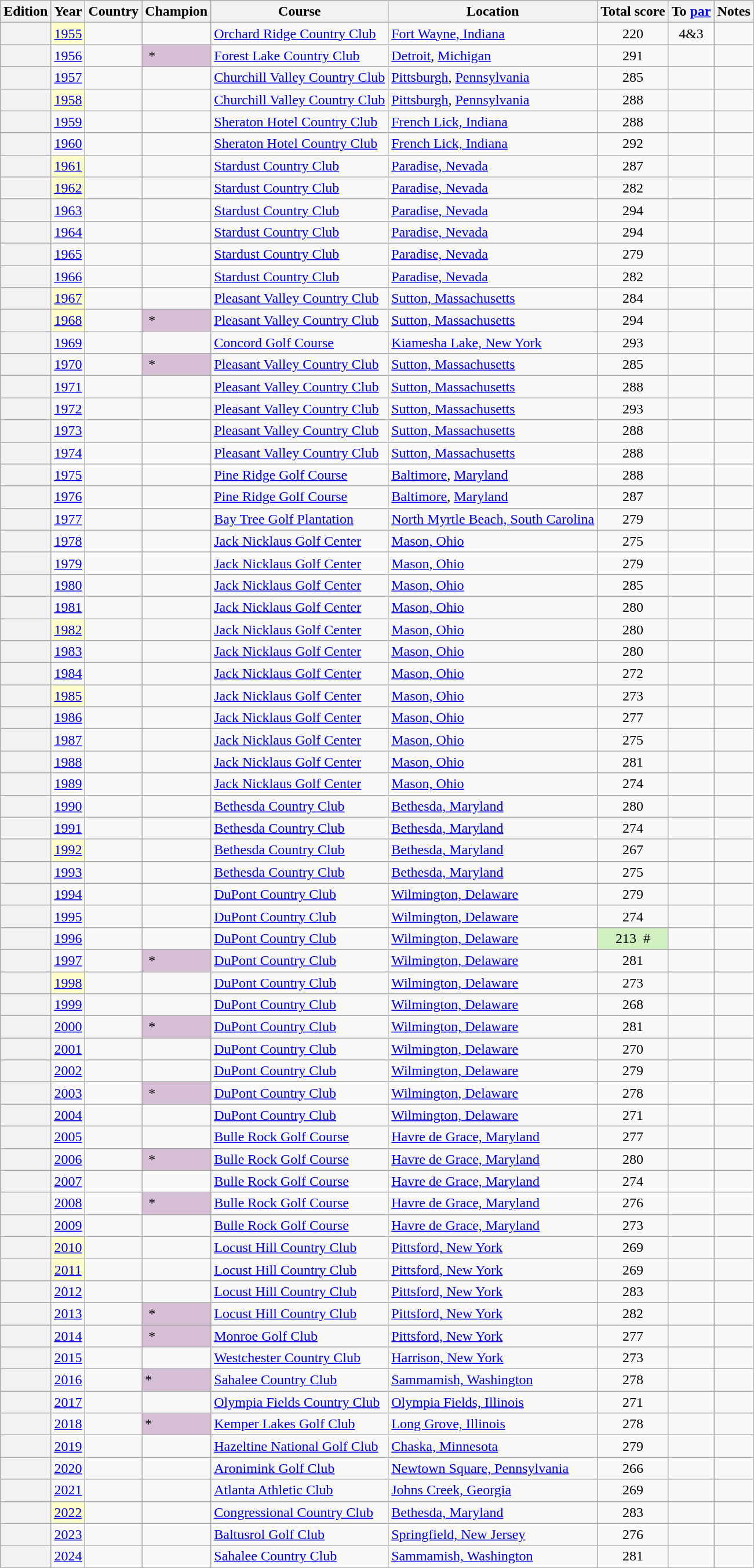<table class="sortable wikitable" style="text-align:left;">
<tr>
<th scope="col">Edition</th>
<th scope="col">Year</th>
<th scope="col">Country</th>
<th scope="col">Champion</th>
<th scope="col">Course</th>
<th scope="col">Location</th>
<th scope="col">Total score</th>
<th scope="col">To <a href='#'>par</a></th>
<th scope="col" class="unsortable">Notes</th>
</tr>
<tr>
<th scope="row"></th>
<td style="background:#FFFFCC;" align=center><a href='#'>1955</a></td>
<td></td>
<td></td>
<td><a href='#'>Orchard Ridge Country Club</a></td>
<td><a href='#'>Fort Wayne, Indiana</a></td>
<td align=center>220</td>
<td align=center>4&3</td>
<td align=center></td>
</tr>
<tr>
<th scope="row"></th>
<td align=center><a href='#'>1956</a></td>
<td></td>
<td style="background:#D8BFD8;"> *</td>
<td><a href='#'>Forest Lake Country Club</a></td>
<td><a href='#'>Detroit</a>, <a href='#'>Michigan</a></td>
<td align=center>291</td>
<td align=center></td>
<td align=center></td>
</tr>
<tr>
<th scope="row"></th>
<td align=center><a href='#'>1957</a></td>
<td></td>
<td></td>
<td><a href='#'>Churchill Valley Country Club</a></td>
<td><a href='#'>Pittsburgh</a>, <a href='#'>Pennsylvania</a></td>
<td align=center>285</td>
<td align=center></td>
<td align=center></td>
</tr>
<tr>
<th scope="row"></th>
<td style="background:#FFFFCC;" align=center><a href='#'>1958</a></td>
<td></td>
<td></td>
<td><a href='#'>Churchill Valley Country Club</a></td>
<td><a href='#'>Pittsburgh</a>, <a href='#'>Pennsylvania</a></td>
<td align=center>288</td>
<td align=center></td>
<td align=center></td>
</tr>
<tr>
<th scope="row"></th>
<td align=center><a href='#'>1959</a></td>
<td></td>
<td></td>
<td><a href='#'>Sheraton Hotel Country Club</a></td>
<td><a href='#'>French Lick, Indiana</a></td>
<td align=center>288</td>
<td align=center></td>
<td align=center></td>
</tr>
<tr>
<th scope="row"></th>
<td align=center><a href='#'>1960</a></td>
<td></td>
<td></td>
<td><a href='#'>Sheraton Hotel Country Club</a></td>
<td><a href='#'>French Lick, Indiana</a></td>
<td align=center>292</td>
<td align=center></td>
<td align=center></td>
</tr>
<tr>
<th scope="row"></th>
<td style="background:#FFFFCC;" align=center><a href='#'>1961</a></td>
<td></td>
<td></td>
<td><a href='#'>Stardust Country Club</a></td>
<td><a href='#'>Paradise, Nevada</a></td>
<td align=center>287</td>
<td align=center></td>
<td align=center></td>
</tr>
<tr>
<th scope="row"></th>
<td style="background:#FFFFCC;" align=center><a href='#'>1962</a></td>
<td></td>
<td></td>
<td><a href='#'>Stardust Country Club</a></td>
<td><a href='#'>Paradise, Nevada</a></td>
<td align=center>282</td>
<td align=center></td>
<td align=center></td>
</tr>
<tr>
<th scope="row"></th>
<td align=center><a href='#'>1963</a></td>
<td></td>
<td></td>
<td><a href='#'>Stardust Country Club</a></td>
<td><a href='#'>Paradise, Nevada</a></td>
<td align=center>294</td>
<td align=center></td>
<td align=center></td>
</tr>
<tr>
<th scope="row"></th>
<td align=center><a href='#'>1964</a></td>
<td></td>
<td></td>
<td><a href='#'>Stardust Country Club</a></td>
<td><a href='#'>Paradise, Nevada</a></td>
<td align=center>294</td>
<td align=center></td>
<td align=center></td>
</tr>
<tr>
<th scope="row"></th>
<td align=center><a href='#'>1965</a></td>
<td></td>
<td></td>
<td><a href='#'>Stardust Country Club</a></td>
<td><a href='#'>Paradise, Nevada</a></td>
<td align=center>279</td>
<td align=center></td>
<td align=center></td>
</tr>
<tr>
<th scope="row"></th>
<td align=center><a href='#'>1966</a></td>
<td></td>
<td></td>
<td><a href='#'>Stardust Country Club</a></td>
<td><a href='#'>Paradise, Nevada</a></td>
<td align=center>282</td>
<td align=center></td>
<td align=center></td>
</tr>
<tr>
<th scope="row"></th>
<td style="background:#FFFFCC;" align=center><a href='#'>1967</a></td>
<td></td>
<td></td>
<td><a href='#'>Pleasant Valley Country Club</a></td>
<td><a href='#'>Sutton, Massachusetts</a></td>
<td align=center>284</td>
<td align=center></td>
<td align=center></td>
</tr>
<tr>
<th scope="row"></th>
<td style="background:#FFFFCC;" align=center><a href='#'>1968</a></td>
<td></td>
<td style="background:#D8BFD8;"> *</td>
<td><a href='#'>Pleasant Valley Country Club</a></td>
<td><a href='#'>Sutton, Massachusetts</a></td>
<td align=center>294</td>
<td align=center></td>
<td align=center></td>
</tr>
<tr>
<th scope="row"></th>
<td align=center><a href='#'>1969</a></td>
<td></td>
<td></td>
<td><a href='#'>Concord Golf Course</a></td>
<td><a href='#'>Kiamesha Lake, New York</a></td>
<td align=center>293</td>
<td align=center></td>
<td align=center></td>
</tr>
<tr>
<th scope="row"></th>
<td align=center><a href='#'>1970</a></td>
<td></td>
<td style="background:#D8BFD8;"> *</td>
<td><a href='#'>Pleasant Valley Country Club</a></td>
<td><a href='#'>Sutton, Massachusetts</a></td>
<td align=center>285</td>
<td align=center></td>
<td align=center></td>
</tr>
<tr>
<th scope="row"></th>
<td align=center><a href='#'>1971</a></td>
<td></td>
<td></td>
<td><a href='#'>Pleasant Valley Country Club</a></td>
<td><a href='#'>Sutton, Massachusetts</a></td>
<td align=center>288</td>
<td align=center></td>
<td align=center></td>
</tr>
<tr>
<th scope="row"></th>
<td align=center><a href='#'>1972</a></td>
<td></td>
<td></td>
<td><a href='#'>Pleasant Valley Country Club</a></td>
<td><a href='#'>Sutton, Massachusetts</a></td>
<td align=center>293</td>
<td align=center></td>
<td align=center></td>
</tr>
<tr>
<th scope="row"></th>
<td align=center><a href='#'>1973</a></td>
<td></td>
<td></td>
<td><a href='#'>Pleasant Valley Country Club</a></td>
<td><a href='#'>Sutton, Massachusetts</a></td>
<td align=center>288</td>
<td align=center></td>
<td align=center></td>
</tr>
<tr>
<th scope="row"></th>
<td align=center><a href='#'>1974</a></td>
<td></td>
<td></td>
<td><a href='#'>Pleasant Valley Country Club</a></td>
<td><a href='#'>Sutton, Massachusetts</a></td>
<td align=center>288</td>
<td align=center></td>
<td align=center></td>
</tr>
<tr>
<th scope="row"></th>
<td align=center><a href='#'>1975</a></td>
<td></td>
<td></td>
<td><a href='#'>Pine Ridge Golf Course</a></td>
<td><a href='#'>Baltimore</a>, <a href='#'>Maryland</a></td>
<td align=center>288</td>
<td align=center></td>
<td align=center></td>
</tr>
<tr>
<th scope="row"></th>
<td align=center><a href='#'>1976</a></td>
<td></td>
<td></td>
<td><a href='#'>Pine Ridge Golf Course</a></td>
<td><a href='#'>Baltimore</a>, <a href='#'>Maryland</a></td>
<td align=center>287</td>
<td align=center></td>
<td align=center></td>
</tr>
<tr>
<th scope="row"></th>
<td align=center><a href='#'>1977</a></td>
<td></td>
<td></td>
<td><a href='#'>Bay Tree Golf Plantation</a></td>
<td><a href='#'>North Myrtle Beach, South Carolina</a></td>
<td align=center>279</td>
<td align=center></td>
<td align=center></td>
</tr>
<tr>
<th scope="row"></th>
<td align=center><a href='#'>1978</a></td>
<td></td>
<td></td>
<td><a href='#'>Jack Nicklaus Golf Center</a></td>
<td><a href='#'>Mason, Ohio</a></td>
<td align=center>275</td>
<td align=center></td>
<td align=center></td>
</tr>
<tr>
<th scope="row"></th>
<td align=center><a href='#'>1979</a></td>
<td></td>
<td></td>
<td><a href='#'>Jack Nicklaus Golf Center</a></td>
<td><a href='#'>Mason, Ohio</a></td>
<td align=center>279</td>
<td align=center></td>
<td align=center></td>
</tr>
<tr>
<th scope="row"></th>
<td align=center><a href='#'>1980</a></td>
<td></td>
<td></td>
<td><a href='#'>Jack Nicklaus Golf Center</a></td>
<td><a href='#'>Mason, Ohio</a></td>
<td align=center>285</td>
<td align=center></td>
<td align=center></td>
</tr>
<tr>
<th scope="row"></th>
<td align=center><a href='#'>1981</a></td>
<td></td>
<td></td>
<td><a href='#'>Jack Nicklaus Golf Center</a></td>
<td><a href='#'>Mason, Ohio</a></td>
<td align=center>280</td>
<td align=center></td>
<td align=center></td>
</tr>
<tr>
<th scope="row"></th>
<td style="background:#FFFFCC;" align=center><a href='#'>1982</a></td>
<td></td>
<td></td>
<td><a href='#'>Jack Nicklaus Golf Center</a></td>
<td><a href='#'>Mason, Ohio</a></td>
<td align=center>280</td>
<td align=center></td>
<td align=center></td>
</tr>
<tr>
<th scope="row"></th>
<td align=center><a href='#'>1983</a></td>
<td></td>
<td></td>
<td><a href='#'>Jack Nicklaus Golf Center</a></td>
<td><a href='#'>Mason, Ohio</a></td>
<td align=center>280</td>
<td align=center></td>
<td align=center></td>
</tr>
<tr>
<th scope="row"></th>
<td align=center><a href='#'>1984</a></td>
<td></td>
<td></td>
<td><a href='#'>Jack Nicklaus Golf Center</a></td>
<td><a href='#'>Mason, Ohio</a></td>
<td align=center>272</td>
<td align=center></td>
<td align=center></td>
</tr>
<tr>
<th scope="row"></th>
<td style="background:#FFFFCC;" align=center><a href='#'>1985</a></td>
<td></td>
<td></td>
<td><a href='#'>Jack Nicklaus Golf Center</a></td>
<td><a href='#'>Mason, Ohio</a></td>
<td align=center>273</td>
<td align=center></td>
<td align=center></td>
</tr>
<tr>
<th scope="row"></th>
<td align=center><a href='#'>1986</a></td>
<td></td>
<td></td>
<td><a href='#'>Jack Nicklaus Golf Center</a></td>
<td><a href='#'>Mason, Ohio</a></td>
<td align=center>277</td>
<td align=center></td>
<td align=center></td>
</tr>
<tr>
<th scope="row"></th>
<td align=center><a href='#'>1987</a></td>
<td></td>
<td></td>
<td><a href='#'>Jack Nicklaus Golf Center</a></td>
<td><a href='#'>Mason, Ohio</a></td>
<td align=center>275</td>
<td align=center></td>
<td align=center></td>
</tr>
<tr>
<th scope="row"></th>
<td align=center><a href='#'>1988</a></td>
<td></td>
<td></td>
<td><a href='#'>Jack Nicklaus Golf Center</a></td>
<td><a href='#'>Mason, Ohio</a></td>
<td align=center>281</td>
<td align=center></td>
<td align=center></td>
</tr>
<tr>
<th scope="row"></th>
<td align=center><a href='#'>1989</a></td>
<td></td>
<td></td>
<td><a href='#'>Jack Nicklaus Golf Center</a></td>
<td><a href='#'>Mason, Ohio</a></td>
<td align=center>274</td>
<td align=center></td>
<td align=center></td>
</tr>
<tr>
<th scope="row"></th>
<td align=center><a href='#'>1990</a></td>
<td></td>
<td></td>
<td><a href='#'>Bethesda Country Club</a></td>
<td><a href='#'>Bethesda, Maryland</a></td>
<td align=center>280</td>
<td align=center></td>
<td align=center></td>
</tr>
<tr>
<th scope="row"></th>
<td align=center><a href='#'>1991</a></td>
<td></td>
<td></td>
<td><a href='#'>Bethesda Country Club</a></td>
<td><a href='#'>Bethesda, Maryland</a></td>
<td align=center>274</td>
<td align=center></td>
<td align=center></td>
</tr>
<tr>
<th scope="row"></th>
<td style="background:#FFFFCC;" align=center><a href='#'>1992</a></td>
<td></td>
<td></td>
<td><a href='#'>Bethesda Country Club</a></td>
<td><a href='#'>Bethesda, Maryland</a></td>
<td align=center>267</td>
<td align=center></td>
<td align=center></td>
</tr>
<tr>
<th scope="row"></th>
<td align=center><a href='#'>1993</a></td>
<td></td>
<td></td>
<td><a href='#'>Bethesda Country Club</a></td>
<td><a href='#'>Bethesda, Maryland</a></td>
<td align=center>275</td>
<td align=center></td>
<td align=center></td>
</tr>
<tr>
<th scope="row"></th>
<td align=center><a href='#'>1994</a></td>
<td></td>
<td></td>
<td><a href='#'>DuPont Country Club</a></td>
<td><a href='#'>Wilmington, Delaware</a></td>
<td align=center>279</td>
<td align=center></td>
<td align=center></td>
</tr>
<tr>
<th scope="row"></th>
<td align=center><a href='#'>1995</a></td>
<td></td>
<td></td>
<td><a href='#'>DuPont Country Club</a></td>
<td><a href='#'>Wilmington, Delaware</a></td>
<td align=center>274</td>
<td align=center></td>
<td align=center></td>
</tr>
<tr>
<th scope="row"></th>
<td align=center><a href='#'>1996</a></td>
<td></td>
<td></td>
<td><a href='#'>DuPont Country Club</a></td>
<td><a href='#'>Wilmington, Delaware</a></td>
<td align=center style="background:#D0F0C0;">213  #</td>
<td align=center></td>
<td align=center></td>
</tr>
<tr>
<th scope="row"></th>
<td align=center><a href='#'>1997</a></td>
<td></td>
<td style="background:#D8BFD8;"> *</td>
<td><a href='#'>DuPont Country Club</a></td>
<td><a href='#'>Wilmington, Delaware</a></td>
<td align=center>281</td>
<td align=center></td>
<td align=center></td>
</tr>
<tr>
<th scope="row"></th>
<td style="background:#FFFFCC;" align=center><a href='#'>1998</a></td>
<td></td>
<td></td>
<td><a href='#'>DuPont Country Club</a></td>
<td><a href='#'>Wilmington, Delaware</a></td>
<td align=center>273</td>
<td align=center></td>
<td align=center></td>
</tr>
<tr>
<th scope="row"></th>
<td align=center><a href='#'>1999</a></td>
<td></td>
<td></td>
<td><a href='#'>DuPont Country Club</a></td>
<td><a href='#'>Wilmington, Delaware</a></td>
<td align=center>268</td>
<td align=center></td>
<td align=center></td>
</tr>
<tr>
<th scope="row"></th>
<td align=center><a href='#'>2000</a></td>
<td></td>
<td style="background:#D8BFD8;"> *</td>
<td><a href='#'>DuPont Country Club</a></td>
<td><a href='#'>Wilmington, Delaware</a></td>
<td align=center>281</td>
<td align=center></td>
<td align=center></td>
</tr>
<tr>
<th scope="row"></th>
<td align=center><a href='#'>2001</a></td>
<td></td>
<td></td>
<td><a href='#'>DuPont Country Club</a></td>
<td><a href='#'>Wilmington, Delaware</a></td>
<td align=center>270</td>
<td align=center></td>
<td align=center></td>
</tr>
<tr>
<th scope="row"></th>
<td align=center><a href='#'>2002</a></td>
<td></td>
<td></td>
<td><a href='#'>DuPont Country Club</a></td>
<td><a href='#'>Wilmington, Delaware</a></td>
<td align=center>279</td>
<td align=center></td>
<td align=center></td>
</tr>
<tr>
<th scope="row"></th>
<td align=center><a href='#'>2003</a></td>
<td></td>
<td style="background:#D8BFD8;"> *</td>
<td><a href='#'>DuPont Country Club</a></td>
<td><a href='#'>Wilmington, Delaware</a></td>
<td align=center>278</td>
<td align=center></td>
<td align=center></td>
</tr>
<tr>
<th scope="row"></th>
<td align=center><a href='#'>2004</a></td>
<td></td>
<td></td>
<td><a href='#'>DuPont Country Club</a></td>
<td><a href='#'>Wilmington, Delaware</a></td>
<td align=center>271</td>
<td align=center></td>
<td align=center></td>
</tr>
<tr>
<th scope="row"></th>
<td align=center><a href='#'>2005</a></td>
<td></td>
<td></td>
<td><a href='#'>Bulle Rock Golf Course</a></td>
<td><a href='#'>Havre de Grace, Maryland</a></td>
<td align=center>277</td>
<td align=center></td>
<td align=center></td>
</tr>
<tr>
<th scope="row"></th>
<td align=center><a href='#'>2006</a></td>
<td></td>
<td style="background:#D8BFD8;"> *</td>
<td><a href='#'>Bulle Rock Golf Course</a></td>
<td><a href='#'>Havre de Grace, Maryland</a></td>
<td align=center>280</td>
<td align=center></td>
<td align=center></td>
</tr>
<tr>
<th scope="row"></th>
<td align=center><a href='#'>2007</a></td>
<td></td>
<td></td>
<td><a href='#'>Bulle Rock Golf Course</a></td>
<td><a href='#'>Havre de Grace, Maryland</a></td>
<td align=center>274</td>
<td align=center></td>
<td align=center></td>
</tr>
<tr>
<th scope="row"></th>
<td align=center><a href='#'>2008</a></td>
<td></td>
<td style="background:#D8BFD8;"> *</td>
<td><a href='#'>Bulle Rock Golf Course</a></td>
<td><a href='#'>Havre de Grace, Maryland</a></td>
<td align=center>276</td>
<td align=center></td>
<td align=center></td>
</tr>
<tr>
<th scope="row"></th>
<td align=center><a href='#'>2009</a></td>
<td></td>
<td></td>
<td><a href='#'>Bulle Rock Golf Course</a></td>
<td><a href='#'>Havre de Grace, Maryland</a></td>
<td align=center>273</td>
<td align=center></td>
<td align=center></td>
</tr>
<tr>
<th scope="row"></th>
<td style="background:#FFFFCC;" align=center><a href='#'>2010</a></td>
<td></td>
<td></td>
<td><a href='#'>Locust Hill Country Club</a></td>
<td><a href='#'>Pittsford, New York</a></td>
<td align=center>269</td>
<td align=center></td>
<td align=center></td>
</tr>
<tr>
<th scope="row"></th>
<td style="background:#FFFFCC;" align=center><a href='#'>2011</a></td>
<td></td>
<td></td>
<td><a href='#'>Locust Hill Country Club</a></td>
<td><a href='#'>Pittsford, New York</a></td>
<td align=center>269</td>
<td align=center></td>
<td align=center></td>
</tr>
<tr>
<th scope="row"></th>
<td align=center><a href='#'>2012</a></td>
<td></td>
<td></td>
<td><a href='#'>Locust Hill Country Club</a></td>
<td><a href='#'>Pittsford, New York</a></td>
<td align=center>283</td>
<td align=center></td>
<td align=center></td>
</tr>
<tr>
<th scope="row"></th>
<td align=center><a href='#'>2013</a></td>
<td></td>
<td style="background:#D8BFD8;"> *</td>
<td><a href='#'>Locust Hill Country Club</a></td>
<td><a href='#'>Pittsford, New York</a></td>
<td align=center>282</td>
<td align=center></td>
<td align=center></td>
</tr>
<tr>
<th scope="row"></th>
<td align=center><a href='#'>2014</a></td>
<td></td>
<td style="background:#D8BFD8;"> *</td>
<td><a href='#'>Monroe Golf Club</a></td>
<td><a href='#'>Pittsford, New York</a></td>
<td align=center>277</td>
<td align=center></td>
<td align=center></td>
</tr>
<tr>
<th scope="row"></th>
<td align=center><a href='#'>2015</a></td>
<td></td>
<td></td>
<td><a href='#'>Westchester Country Club</a></td>
<td><a href='#'>Harrison, New York</a></td>
<td align=center>273</td>
<td align=center></td>
<td align=center></td>
</tr>
<tr>
<th scope="row"></th>
<td align=center><a href='#'>2016</a></td>
<td></td>
<td style="background:#D8BFD8;">*</td>
<td><a href='#'>Sahalee Country Club</a></td>
<td><a href='#'>Sammamish, Washington</a></td>
<td align=center>278</td>
<td align=center></td>
<td align=center></td>
</tr>
<tr>
<th scope="row"></th>
<td align=center><a href='#'>2017</a></td>
<td></td>
<td></td>
<td><a href='#'>Olympia Fields Country Club</a></td>
<td><a href='#'>Olympia Fields, Illinois</a></td>
<td align=center>271</td>
<td align=center></td>
<td align=center></td>
</tr>
<tr>
<th scope="row"></th>
<td align=center><a href='#'>2018</a></td>
<td></td>
<td style="background:#D8BFD8;">*</td>
<td><a href='#'>Kemper Lakes Golf Club</a></td>
<td><a href='#'>Long Grove, Illinois</a></td>
<td align=center>278</td>
<td align=center></td>
<td align=center></td>
</tr>
<tr>
<th scope="row"></th>
<td align=center><a href='#'>2019</a></td>
<td></td>
<td></td>
<td><a href='#'>Hazeltine National Golf Club</a></td>
<td><a href='#'>Chaska, Minnesota</a></td>
<td align=center>279</td>
<td align=center></td>
<td align=center></td>
</tr>
<tr>
<th scope="row"></th>
<td align=center><a href='#'>2020</a></td>
<td></td>
<td></td>
<td><a href='#'>Aronimink Golf Club</a></td>
<td><a href='#'>Newtown Square, Pennsylvania</a></td>
<td align=center>266</td>
<td align=center></td>
<td align=center></td>
</tr>
<tr>
<th scope="row"></th>
<td align=center><a href='#'>2021</a></td>
<td></td>
<td></td>
<td><a href='#'>Atlanta Athletic Club</a></td>
<td><a href='#'>Johns Creek, Georgia</a></td>
<td align=center>269</td>
<td align=center></td>
<td align=center></td>
</tr>
<tr>
<th scope="row"></th>
<td style="background:#FFFFCC;" align=center><a href='#'>2022</a></td>
<td></td>
<td></td>
<td><a href='#'>Congressional Country Club</a></td>
<td><a href='#'>Bethesda, Maryland</a></td>
<td align=center>283</td>
<td align=center></td>
<td align=center></td>
</tr>
<tr>
<th scope="row"></th>
<td align=center><a href='#'>2023</a></td>
<td></td>
<td></td>
<td><a href='#'>Baltusrol Golf Club</a></td>
<td><a href='#'>Springfield, New Jersey</a></td>
<td align=center>276</td>
<td align=center></td>
<td align=center></td>
</tr>
<tr>
<th scope="row"></th>
<td align=center><a href='#'>2024</a></td>
<td></td>
<td></td>
<td><a href='#'>Sahalee Country Club</a></td>
<td><a href='#'>Sammamish, Washington</a></td>
<td align=center>281</td>
<td align=center></td>
<td align=center></td>
</tr>
</table>
